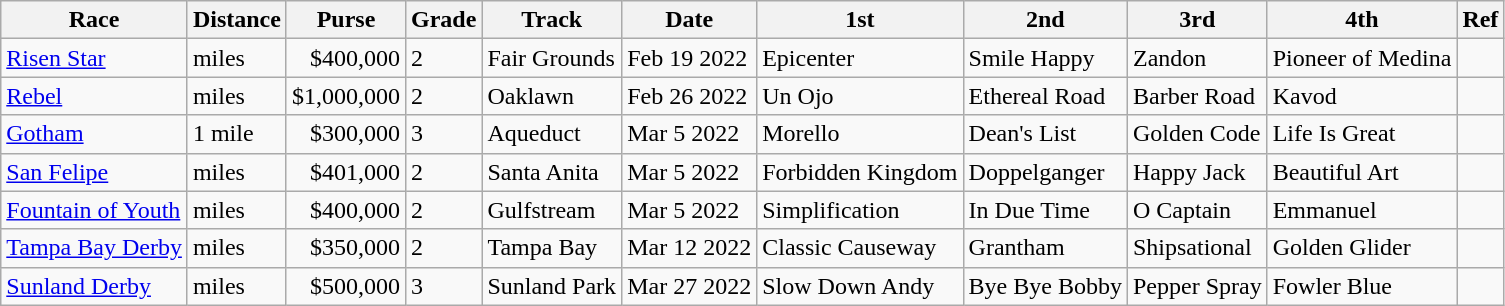<table class="wikitable">
<tr>
<th>Race</th>
<th>Distance</th>
<th>Purse</th>
<th>Grade</th>
<th>Track</th>
<th>Date</th>
<th>1st</th>
<th>2nd</th>
<th>3rd</th>
<th>4th</th>
<th>Ref</th>
</tr>
<tr>
<td><a href='#'>Risen Star</a></td>
<td> miles</td>
<td align=right>$400,000</td>
<td>2</td>
<td>Fair Grounds</td>
<td>Feb 19 2022</td>
<td>Epicenter</td>
<td>Smile Happy</td>
<td>Zandon</td>
<td>Pioneer of Medina</td>
<td></td>
</tr>
<tr>
<td><a href='#'>Rebel</a></td>
<td> miles</td>
<td align=right>$1,000,000</td>
<td>2</td>
<td>Oaklawn</td>
<td>Feb 26 2022</td>
<td>Un Ojo</td>
<td>Ethereal Road</td>
<td>Barber Road</td>
<td>Kavod</td>
<td></td>
</tr>
<tr>
<td><a href='#'>Gotham</a></td>
<td>1 mile</td>
<td align=right>$300,000</td>
<td>3</td>
<td>Aqueduct</td>
<td>Mar 5 2022</td>
<td>Morello</td>
<td>Dean's List</td>
<td>Golden Code</td>
<td>Life Is Great</td>
<td></td>
</tr>
<tr>
<td><a href='#'>San Felipe</a></td>
<td> miles</td>
<td align=right>$401,000</td>
<td>2</td>
<td>Santa Anita</td>
<td>Mar 5 2022</td>
<td>Forbidden Kingdom</td>
<td>Doppelganger</td>
<td>Happy Jack</td>
<td>Beautiful Art</td>
<td></td>
</tr>
<tr>
<td><a href='#'>Fountain of Youth</a></td>
<td> miles</td>
<td align=right>$400,000</td>
<td>2</td>
<td>Gulfstream</td>
<td>Mar 5 2022</td>
<td>Simplification</td>
<td>In Due Time</td>
<td>O Captain</td>
<td>Emmanuel</td>
<td></td>
</tr>
<tr>
<td><a href='#'>Tampa Bay Derby</a></td>
<td> miles</td>
<td align=right>$350,000</td>
<td>2</td>
<td>Tampa Bay</td>
<td>Mar 12 2022</td>
<td>Classic Causeway</td>
<td>Grantham</td>
<td>Shipsational</td>
<td>Golden Glider</td>
<td></td>
</tr>
<tr>
<td><a href='#'>Sunland Derby</a></td>
<td> miles</td>
<td align=right>$500,000</td>
<td>3</td>
<td>Sunland Park</td>
<td>Mar 27 2022</td>
<td>Slow Down Andy</td>
<td>Bye Bye Bobby</td>
<td>Pepper Spray</td>
<td>Fowler Blue</td>
<td></td>
</tr>
</table>
